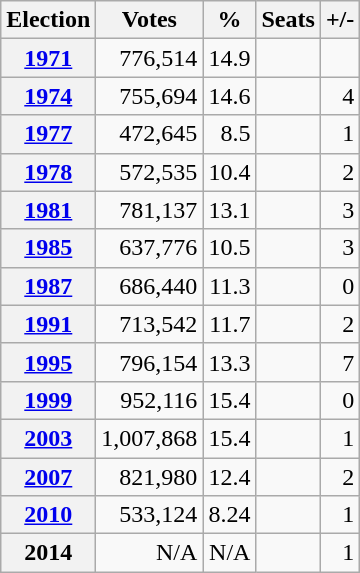<table class="wikitable" style="text-align:right;">
<tr>
<th>Election</th>
<th>Votes</th>
<th>%</th>
<th>Seats</th>
<th>+/-</th>
</tr>
<tr>
<th><a href='#'>1971</a></th>
<td>776,514</td>
<td>14.9</td>
<td></td>
<td></td>
</tr>
<tr>
<th><a href='#'>1974</a></th>
<td>755,694</td>
<td>14.6</td>
<td></td>
<td> 4</td>
</tr>
<tr>
<th><a href='#'>1977</a></th>
<td>472,645</td>
<td>8.5</td>
<td></td>
<td> 1</td>
</tr>
<tr>
<th><a href='#'>1978</a></th>
<td>572,535</td>
<td>10.4</td>
<td></td>
<td> 2</td>
</tr>
<tr>
<th><a href='#'>1981</a></th>
<td>781,137</td>
<td>13.1</td>
<td></td>
<td> 3</td>
</tr>
<tr>
<th><a href='#'>1985</a></th>
<td>637,776</td>
<td>10.5</td>
<td></td>
<td> 3</td>
</tr>
<tr>
<th><a href='#'>1987</a></th>
<td>686,440</td>
<td>11.3</td>
<td></td>
<td> 0</td>
</tr>
<tr>
<th><a href='#'>1991</a></th>
<td>713,542</td>
<td>11.7</td>
<td></td>
<td> 2</td>
</tr>
<tr>
<th><a href='#'>1995</a></th>
<td>796,154</td>
<td>13.3</td>
<td></td>
<td> 7</td>
</tr>
<tr>
<th><a href='#'>1999</a></th>
<td>952,116</td>
<td>15.4</td>
<td></td>
<td> 0</td>
</tr>
<tr>
<th><a href='#'>2003</a></th>
<td>1,007,868</td>
<td>15.4</td>
<td></td>
<td> 1</td>
</tr>
<tr>
<th><a href='#'>2007</a></th>
<td>821,980</td>
<td>12.4</td>
<td></td>
<td> 2</td>
</tr>
<tr>
<th><a href='#'>2010</a></th>
<td>533,124</td>
<td>8.24</td>
<td></td>
<td> 1</td>
</tr>
<tr>
<th>2014</th>
<td>N/A</td>
<td>N/A</td>
<td></td>
<td> 1</td>
</tr>
</table>
